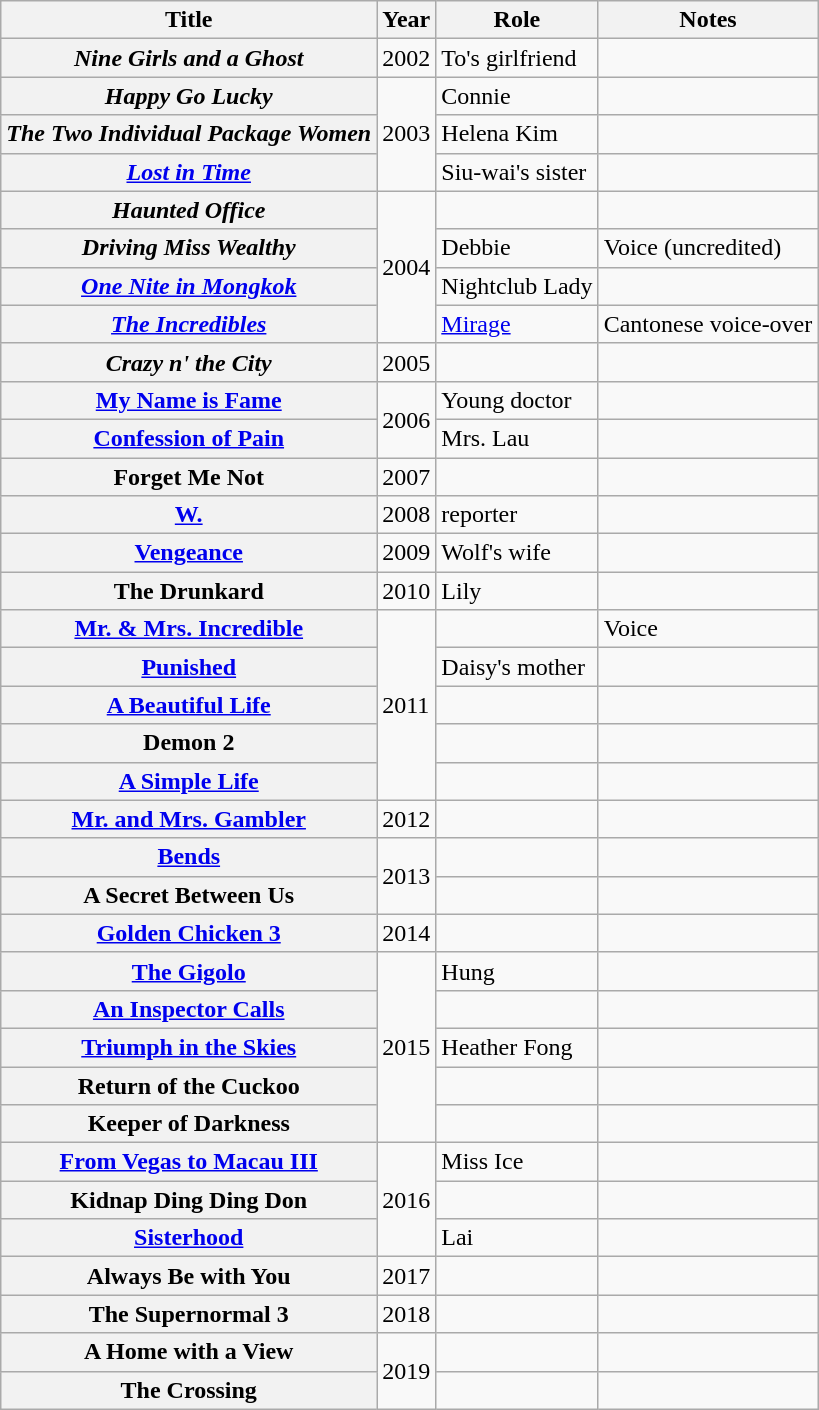<table class="wikitable plainrowheaders sortable">
<tr>
<th>Title</th>
<th>Year</th>
<th>Role</th>
<th scope="col" class="unsortable">Notes</th>
</tr>
<tr>
<th scope="row"><em>Nine Girls and a Ghost</em></th>
<td>2002</td>
<td>To's girlfriend</td>
<td></td>
</tr>
<tr>
<th scope="row"><em>Happy Go Lucky</em></th>
<td rowspan="3">2003</td>
<td>Connie</td>
<td></td>
</tr>
<tr>
<th scope="row"><em>The Two Individual Package Women</em></th>
<td>Helena Kim</td>
<td></td>
</tr>
<tr>
<th scope="row"><em><a href='#'>Lost in Time</a></em></th>
<td>Siu-wai's sister</td>
<td></td>
</tr>
<tr>
<th scope="row"><em>Haunted Office</em></th>
<td rowspan="4">2004</td>
<td></td>
<td></td>
</tr>
<tr>
<th scope="row"><em>Driving Miss Wealthy</em></th>
<td>Debbie</td>
<td>Voice (uncredited)</td>
</tr>
<tr>
<th scope="row"><em><a href='#'>One Nite in Mongkok</a></em></th>
<td>Nightclub Lady</td>
<td></td>
</tr>
<tr>
<th scope="row"><em><a href='#'>The Incredibles</a></em></th>
<td><a href='#'>Mirage</a></td>
<td>Cantonese voice-over</td>
</tr>
<tr>
<th scope="row"><em>Crazy n' the City</th>
<td>2005</td>
<td></td>
<td></td>
</tr>
<tr>
<th scope="row"></em><a href='#'>My Name is Fame</a><em></th>
<td rowspan="2">2006</td>
<td>Young doctor</td>
<td></td>
</tr>
<tr>
<th scope="row"></em><a href='#'>Confession of Pain</a><em></th>
<td>Mrs. Lau</td>
<td></td>
</tr>
<tr>
<th scope="row"></em>Forget Me Not<em></th>
<td>2007</td>
<td></td>
<td></td>
</tr>
<tr>
<th scope="row"></em><a href='#'>W.</a><em></th>
<td>2008</td>
<td>reporter</td>
<td></td>
</tr>
<tr>
<th scope="row"></em><a href='#'>Vengeance</a><em></th>
<td>2009</td>
<td>Wolf's wife</td>
<td></td>
</tr>
<tr>
<th scope="row"></em>The Drunkard<em></th>
<td>2010</td>
<td>Lily</td>
<td></td>
</tr>
<tr>
<th scope="row"></em><a href='#'>Mr. & Mrs. Incredible</a><em></th>
<td rowspan="5">2011</td>
<td></td>
<td>Voice</td>
</tr>
<tr>
<th scope="row"></em><a href='#'>Punished</a><em></th>
<td>Daisy's mother</td>
<td></td>
</tr>
<tr>
<th scope="row"></em><a href='#'>A Beautiful Life</a><em></th>
<td></td>
<td></td>
</tr>
<tr>
<th scope="row"></em>Demon 2<em></th>
<td></td>
<td></td>
</tr>
<tr>
<th scope="row"></em><a href='#'>A Simple Life</a><em></th>
<td></td>
<td></td>
</tr>
<tr>
<th scope="row"></em><a href='#'>Mr. and Mrs. Gambler</a><em></th>
<td>2012</td>
<td></td>
<td></td>
</tr>
<tr>
<th scope="row"></em><a href='#'>Bends</a><em></th>
<td rowspan="2">2013</td>
<td></td>
<td></td>
</tr>
<tr>
<th scope="row"></em>A Secret Between Us<em></th>
<td></td>
<td></td>
</tr>
<tr>
<th scope="row"></em><a href='#'>Golden Chicken 3</a><em></th>
<td>2014</td>
<td></td>
<td></td>
</tr>
<tr>
<th scope="row"></em><a href='#'>The Gigolo</a><em></th>
<td rowspan="5">2015</td>
<td>Hung</td>
<td></td>
</tr>
<tr>
<th scope="row"></em><a href='#'>An Inspector Calls</a><em></th>
<td></td>
<td></td>
</tr>
<tr>
<th scope="row"></em><a href='#'>Triumph in the Skies</a><em></th>
<td>Heather Fong</td>
<td></td>
</tr>
<tr>
<th scope="row"></em>Return of the Cuckoo<em></th>
<td></td>
<td></td>
</tr>
<tr>
<th scope="row"></em>Keeper of Darkness<em></th>
<td></td>
<td></td>
</tr>
<tr>
<th scope="row"></em><a href='#'>From Vegas to Macau III</a><em></th>
<td rowspan="3">2016</td>
<td>Miss Ice</td>
<td></td>
</tr>
<tr>
<th scope="row"></em>Kidnap Ding Ding Don<em></th>
<td></td>
<td></td>
</tr>
<tr>
<th scope="row"></em><a href='#'>Sisterhood</a><em></th>
<td>Lai</td>
<td></td>
</tr>
<tr>
<th scope="row"></em>Always Be with You<em></th>
<td>2017</td>
<td></td>
<td></td>
</tr>
<tr>
<th scope="row"></em>The Supernormal 3<em></th>
<td>2018</td>
<td></td>
<td></td>
</tr>
<tr>
<th scope="row"></em>A Home with a View<em></th>
<td rowspan="2">2019</td>
<td></td>
<td></td>
</tr>
<tr>
<th scope="row"></em>The Crossing<em></th>
<td></td>
<td></td>
</tr>
</table>
